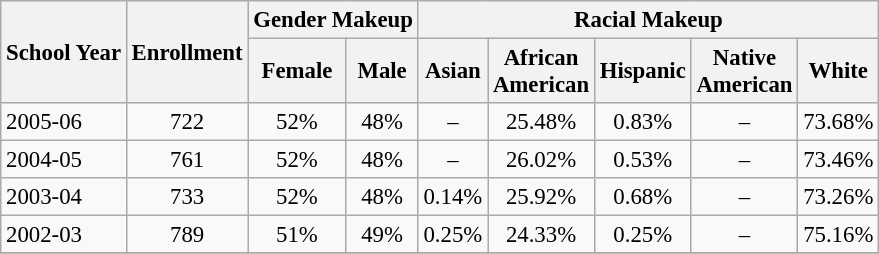<table class="wikitable" style="font-size: 95%;">
<tr>
<th rowspan="2">School Year</th>
<th rowspan="2">Enrollment</th>
<th colspan="2">Gender Makeup</th>
<th colspan="5">Racial Makeup</th>
</tr>
<tr>
<th>Female</th>
<th>Male</th>
<th>Asian</th>
<th>African <br>American</th>
<th>Hispanic</th>
<th>Native <br>American</th>
<th>White</th>
</tr>
<tr>
<td align="left">2005-06</td>
<td align="center">722</td>
<td align="center">52%</td>
<td align="center">48%</td>
<td align="center">–</td>
<td align="center">25.48%</td>
<td align="center">0.83%</td>
<td align="center">–</td>
<td align="center">73.68%</td>
</tr>
<tr>
<td align="left">2004-05</td>
<td align="center">761</td>
<td align="center">52%</td>
<td align="center">48%</td>
<td align="center">–</td>
<td align="center">26.02%</td>
<td align="center">0.53%</td>
<td align="center">–</td>
<td align="center">73.46%</td>
</tr>
<tr>
<td align="left">2003-04</td>
<td align="center">733</td>
<td align="center">52%</td>
<td align="center">48%</td>
<td align="center">0.14%</td>
<td align="center">25.92%</td>
<td align="center">0.68%</td>
<td align="center">–</td>
<td align="center">73.26%</td>
</tr>
<tr>
<td align="left">2002-03</td>
<td align="center">789</td>
<td align="center">51%</td>
<td align="center">49%</td>
<td align="center">0.25%</td>
<td align="center">24.33%</td>
<td align="center">0.25%</td>
<td align="center">–</td>
<td align="center">75.16%</td>
</tr>
<tr>
</tr>
</table>
